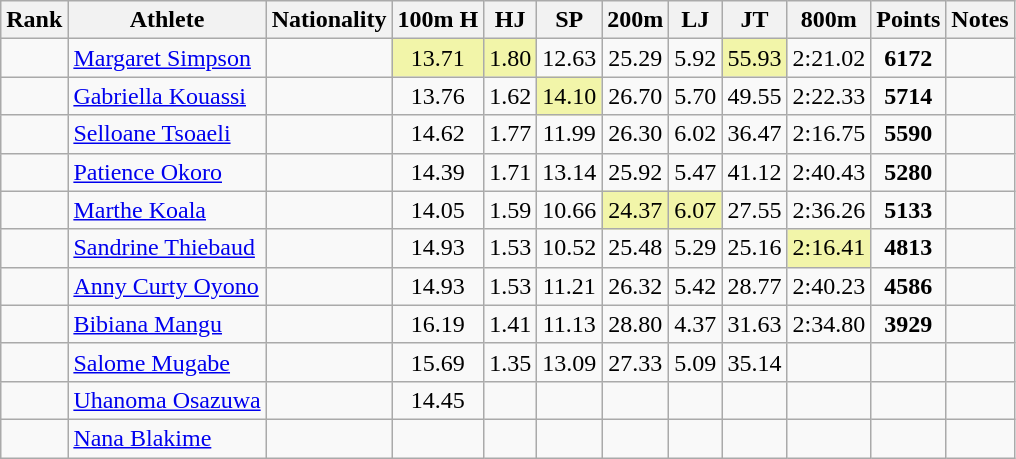<table class="wikitable sortable" style=" text-align:center;">
<tr>
<th>Rank</th>
<th>Athlete</th>
<th>Nationality</th>
<th>100m H</th>
<th>HJ</th>
<th>SP</th>
<th>200m</th>
<th>LJ</th>
<th>JT</th>
<th>800m</th>
<th>Points</th>
<th>Notes</th>
</tr>
<tr>
<td></td>
<td align=left><a href='#'>Margaret Simpson</a></td>
<td align=left></td>
<td bgcolor=#F2F5A9>13.71</td>
<td bgcolor=#F2F5A9>1.80</td>
<td>12.63</td>
<td>25.29</td>
<td>5.92</td>
<td bgcolor=#F2F5A9>55.93</td>
<td>2:21.02</td>
<td><strong>6172</strong></td>
<td></td>
</tr>
<tr>
<td></td>
<td align=left><a href='#'>Gabriella Kouassi</a></td>
<td align=left></td>
<td>13.76</td>
<td>1.62</td>
<td bgcolor=#F2F5A9>14.10</td>
<td>26.70</td>
<td>5.70</td>
<td>49.55</td>
<td>2:22.33</td>
<td><strong>5714</strong></td>
<td></td>
</tr>
<tr>
<td></td>
<td align=left><a href='#'>Selloane Tsoaeli</a></td>
<td align=left></td>
<td>14.62</td>
<td>1.77</td>
<td>11.99</td>
<td>26.30</td>
<td>6.02</td>
<td>36.47</td>
<td>2:16.75</td>
<td><strong>5590</strong></td>
<td></td>
</tr>
<tr>
<td></td>
<td align=left><a href='#'>Patience Okoro</a></td>
<td align=left></td>
<td>14.39</td>
<td>1.71</td>
<td>13.14</td>
<td>25.92</td>
<td>5.47</td>
<td>41.12</td>
<td>2:40.43</td>
<td><strong>5280</strong></td>
<td></td>
</tr>
<tr>
<td></td>
<td align=left><a href='#'>Marthe Koala</a></td>
<td align=left></td>
<td>14.05</td>
<td>1.59</td>
<td>10.66</td>
<td bgcolor=#F2F5A9>24.37</td>
<td bgcolor=#F2F5A9>6.07</td>
<td>27.55</td>
<td>2:36.26</td>
<td><strong>5133</strong></td>
<td></td>
</tr>
<tr>
<td></td>
<td align=left><a href='#'>Sandrine Thiebaud</a></td>
<td align=left></td>
<td>14.93</td>
<td>1.53</td>
<td>10.52</td>
<td>25.48</td>
<td>5.29</td>
<td>25.16</td>
<td bgcolor=#F2F5A9>2:16.41</td>
<td><strong>4813</strong></td>
<td></td>
</tr>
<tr>
<td></td>
<td align=left><a href='#'>Anny Curty Oyono</a></td>
<td align=left></td>
<td>14.93</td>
<td>1.53</td>
<td>11.21</td>
<td>26.32</td>
<td>5.42</td>
<td>28.77</td>
<td>2:40.23</td>
<td><strong>4586</strong></td>
<td></td>
</tr>
<tr>
<td></td>
<td align=left><a href='#'>Bibiana Mangu</a></td>
<td align=left></td>
<td>16.19</td>
<td>1.41</td>
<td>11.13</td>
<td>28.80</td>
<td>4.37</td>
<td>31.63</td>
<td>2:34.80</td>
<td><strong>3929</strong></td>
<td></td>
</tr>
<tr>
<td></td>
<td align=left><a href='#'>Salome Mugabe</a></td>
<td align=left></td>
<td>15.69</td>
<td>1.35</td>
<td>13.09</td>
<td>27.33</td>
<td>5.09</td>
<td>35.14</td>
<td></td>
<td><strong></strong></td>
<td></td>
</tr>
<tr>
<td></td>
<td align=left><a href='#'>Uhanoma Osazuwa</a></td>
<td align=left></td>
<td>14.45</td>
<td></td>
<td></td>
<td></td>
<td></td>
<td></td>
<td></td>
<td><strong></strong></td>
<td></td>
</tr>
<tr>
<td></td>
<td align=left><a href='#'>Nana Blakime</a></td>
<td align=left></td>
<td></td>
<td></td>
<td></td>
<td></td>
<td></td>
<td></td>
<td></td>
<td><strong></strong></td>
<td></td>
</tr>
</table>
